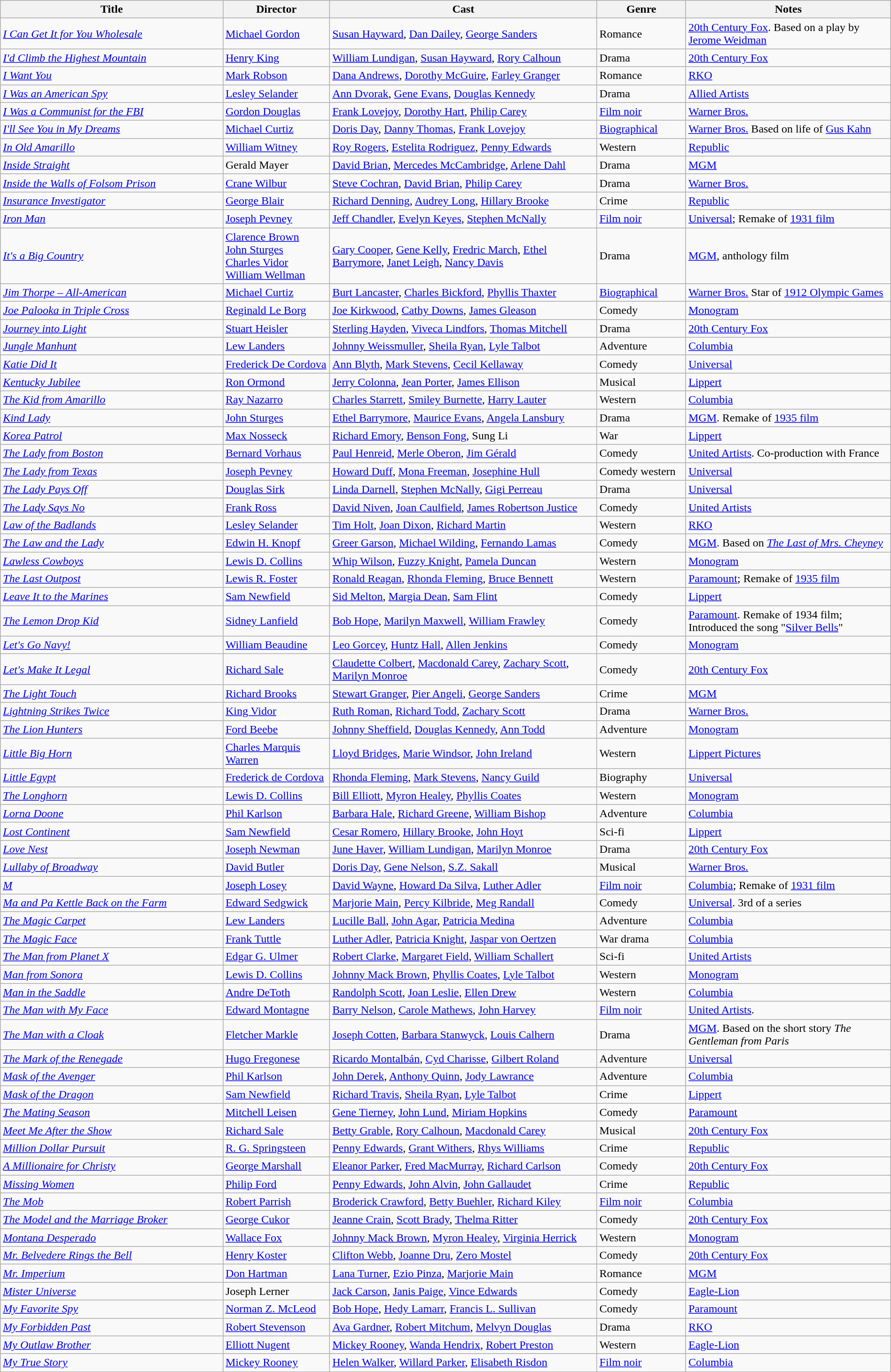<table class="wikitable" width= "100%">
<tr>
<th width=25%>Title</th>
<th width=12%>Director</th>
<th width=30%>Cast</th>
<th width=10%>Genre</th>
<th width=24%>Notes</th>
</tr>
<tr>
<td><em><a href='#'>I Can Get It for You Wholesale</a></em></td>
<td><a href='#'>Michael Gordon</a></td>
<td><a href='#'>Susan Hayward</a>, <a href='#'>Dan Dailey</a>, <a href='#'>George Sanders</a></td>
<td>Romance</td>
<td><a href='#'>20th Century Fox</a>. Based on a play by <a href='#'>Jerome Weidman</a></td>
</tr>
<tr>
<td><em><a href='#'>I'd Climb the Highest Mountain</a></em></td>
<td><a href='#'>Henry King</a></td>
<td><a href='#'>William Lundigan</a>, <a href='#'>Susan Hayward</a>, <a href='#'>Rory Calhoun</a></td>
<td>Drama</td>
<td><a href='#'>20th Century Fox</a></td>
</tr>
<tr>
<td><em><a href='#'>I Want You</a></em></td>
<td><a href='#'>Mark Robson</a></td>
<td><a href='#'>Dana Andrews</a>, <a href='#'>Dorothy McGuire</a>, <a href='#'>Farley Granger</a></td>
<td>Romance</td>
<td><a href='#'>RKO</a></td>
</tr>
<tr>
<td><em><a href='#'>I Was an American Spy</a></em></td>
<td><a href='#'>Lesley Selander</a></td>
<td><a href='#'>Ann Dvorak</a>, <a href='#'>Gene Evans</a>, <a href='#'>Douglas Kennedy</a></td>
<td>Drama</td>
<td><a href='#'>Allied Artists</a></td>
</tr>
<tr>
<td><em><a href='#'>I Was a Communist for the FBI</a></em></td>
<td><a href='#'>Gordon Douglas</a></td>
<td><a href='#'>Frank Lovejoy</a>, <a href='#'>Dorothy Hart</a>, <a href='#'>Philip Carey</a></td>
<td><a href='#'>Film noir</a></td>
<td><a href='#'>Warner Bros.</a></td>
</tr>
<tr>
<td><em><a href='#'>I'll See You in My Dreams</a></em></td>
<td><a href='#'>Michael Curtiz</a></td>
<td><a href='#'>Doris Day</a>, <a href='#'>Danny Thomas</a>, <a href='#'>Frank Lovejoy</a></td>
<td><a href='#'>Biographical</a></td>
<td><a href='#'>Warner Bros.</a> Based on life of <a href='#'>Gus Kahn</a></td>
</tr>
<tr>
<td><em><a href='#'>In Old Amarillo</a></em></td>
<td><a href='#'>William Witney</a></td>
<td><a href='#'>Roy Rogers</a>, <a href='#'>Estelita Rodriguez</a>, <a href='#'>Penny Edwards</a></td>
<td>Western</td>
<td><a href='#'>Republic</a></td>
</tr>
<tr>
<td><em><a href='#'>Inside Straight</a></em></td>
<td>Gerald Mayer</td>
<td><a href='#'>David Brian</a>, <a href='#'>Mercedes McCambridge</a>, <a href='#'>Arlene Dahl</a></td>
<td>Drama</td>
<td><a href='#'>MGM</a></td>
</tr>
<tr>
<td><em><a href='#'>Inside the Walls of Folsom Prison</a></em></td>
<td><a href='#'>Crane Wilbur</a></td>
<td><a href='#'>Steve Cochran</a>, <a href='#'>David Brian</a>, <a href='#'>Philip Carey</a></td>
<td>Drama</td>
<td><a href='#'>Warner Bros.</a></td>
</tr>
<tr>
<td><em><a href='#'>Insurance Investigator</a></em></td>
<td><a href='#'>George Blair</a></td>
<td><a href='#'>Richard Denning</a>, <a href='#'>Audrey Long</a>, <a href='#'>Hillary Brooke</a></td>
<td>Crime</td>
<td><a href='#'>Republic</a></td>
</tr>
<tr>
<td><em><a href='#'>Iron Man</a></em></td>
<td><a href='#'>Joseph Pevney</a></td>
<td><a href='#'>Jeff Chandler</a>, <a href='#'>Evelyn Keyes</a>, <a href='#'>Stephen McNally</a></td>
<td><a href='#'>Film noir</a></td>
<td><a href='#'>Universal</a>; Remake of <a href='#'>1931 film</a></td>
</tr>
<tr>
<td><em><a href='#'>It's a Big Country</a></em></td>
<td><a href='#'>Clarence Brown</a><br><a href='#'>John Sturges</a><br><a href='#'>Charles Vidor</a><br><a href='#'>William Wellman</a></td>
<td><a href='#'>Gary Cooper</a>, <a href='#'>Gene Kelly</a>, <a href='#'>Fredric March</a>, <a href='#'>Ethel Barrymore</a>, <a href='#'>Janet Leigh</a>, <a href='#'>Nancy Davis</a></td>
<td>Drama</td>
<td><a href='#'>MGM</a>, anthology film</td>
</tr>
<tr>
<td><em><a href='#'>Jim Thorpe – All-American</a></em></td>
<td><a href='#'>Michael Curtiz</a></td>
<td><a href='#'>Burt Lancaster</a>, <a href='#'>Charles Bickford</a>, <a href='#'>Phyllis Thaxter</a></td>
<td><a href='#'>Biographical</a></td>
<td><a href='#'>Warner Bros.</a> Star of <a href='#'>1912 Olympic Games</a></td>
</tr>
<tr>
<td><em><a href='#'>Joe Palooka in Triple Cross</a></em></td>
<td><a href='#'>Reginald Le Borg</a></td>
<td><a href='#'>Joe Kirkwood</a>, <a href='#'>Cathy Downs</a>, <a href='#'>James Gleason</a></td>
<td>Comedy</td>
<td><a href='#'>Monogram</a></td>
</tr>
<tr>
<td><em><a href='#'>Journey into Light</a></em></td>
<td><a href='#'>Stuart Heisler</a></td>
<td><a href='#'>Sterling Hayden</a>, <a href='#'>Viveca Lindfors</a>, <a href='#'>Thomas Mitchell</a></td>
<td>Drama</td>
<td><a href='#'>20th Century Fox</a></td>
</tr>
<tr>
<td><em><a href='#'>Jungle Manhunt</a></em></td>
<td><a href='#'>Lew Landers</a></td>
<td><a href='#'>Johnny Weissmuller</a>, <a href='#'>Sheila Ryan</a>, <a href='#'>Lyle Talbot</a></td>
<td>Adventure</td>
<td><a href='#'>Columbia</a></td>
</tr>
<tr>
<td><em><a href='#'>Katie Did It</a></em></td>
<td><a href='#'>Frederick De Cordova</a></td>
<td><a href='#'>Ann Blyth</a>, <a href='#'>Mark Stevens</a>, <a href='#'>Cecil Kellaway</a></td>
<td>Comedy</td>
<td><a href='#'>Universal</a></td>
</tr>
<tr>
<td><em><a href='#'>Kentucky Jubilee</a></em></td>
<td><a href='#'>Ron Ormond</a></td>
<td><a href='#'>Jerry Colonna</a>, <a href='#'>Jean Porter</a>, <a href='#'>James Ellison</a></td>
<td>Musical</td>
<td><a href='#'>Lippert</a></td>
</tr>
<tr>
<td><em><a href='#'>The Kid from Amarillo</a></em></td>
<td><a href='#'>Ray Nazarro</a></td>
<td><a href='#'>Charles Starrett</a>, <a href='#'>Smiley Burnette</a>, <a href='#'>Harry Lauter</a></td>
<td>Western</td>
<td><a href='#'>Columbia</a></td>
</tr>
<tr>
<td><em><a href='#'>Kind Lady</a></em></td>
<td><a href='#'>John Sturges</a></td>
<td><a href='#'>Ethel Barrymore</a>, <a href='#'>Maurice Evans</a>, <a href='#'>Angela Lansbury</a></td>
<td>Drama</td>
<td><a href='#'>MGM</a>. Remake of <a href='#'>1935 film</a></td>
</tr>
<tr>
<td><em><a href='#'>Korea Patrol</a></em></td>
<td><a href='#'>Max Nosseck</a></td>
<td><a href='#'>Richard Emory</a>, <a href='#'>Benson Fong</a>, Sung Li</td>
<td>War</td>
<td><a href='#'>Lippert</a></td>
</tr>
<tr>
<td><em><a href='#'>The Lady from Boston</a></em></td>
<td><a href='#'>Bernard Vorhaus</a></td>
<td><a href='#'>Paul Henreid</a>, <a href='#'>Merle Oberon</a>, <a href='#'>Jim Gérald</a></td>
<td>Comedy</td>
<td><a href='#'>United Artists</a>. Co-production with France</td>
</tr>
<tr>
<td><em><a href='#'>The Lady from Texas</a></em></td>
<td><a href='#'>Joseph Pevney</a></td>
<td><a href='#'>Howard Duff</a>, <a href='#'>Mona Freeman</a>, <a href='#'>Josephine Hull</a></td>
<td>Comedy western</td>
<td><a href='#'>Universal</a></td>
</tr>
<tr>
<td><em><a href='#'>The Lady Pays Off</a></em></td>
<td><a href='#'>Douglas Sirk</a></td>
<td><a href='#'>Linda Darnell</a>, <a href='#'>Stephen McNally</a>, <a href='#'>Gigi Perreau</a></td>
<td>Drama</td>
<td><a href='#'>Universal</a></td>
</tr>
<tr>
<td><em><a href='#'>The Lady Says No</a></em></td>
<td><a href='#'>Frank Ross</a></td>
<td><a href='#'>David Niven</a>, <a href='#'>Joan Caulfield</a>, <a href='#'>James Robertson Justice</a></td>
<td>Comedy</td>
<td><a href='#'>United Artists</a></td>
</tr>
<tr>
<td><em><a href='#'>Law of the Badlands</a></em></td>
<td><a href='#'>Lesley Selander</a></td>
<td><a href='#'>Tim Holt</a>, <a href='#'>Joan Dixon</a>, <a href='#'>Richard Martin</a></td>
<td>Western</td>
<td><a href='#'>RKO</a></td>
</tr>
<tr>
<td><em><a href='#'>The Law and the Lady</a></em></td>
<td><a href='#'>Edwin H. Knopf</a></td>
<td><a href='#'>Greer Garson</a>, <a href='#'>Michael Wilding</a>, <a href='#'>Fernando Lamas</a></td>
<td>Comedy</td>
<td><a href='#'>MGM</a>. Based on <em><a href='#'>The Last of Mrs. Cheyney</a></em></td>
</tr>
<tr>
<td><em><a href='#'>Lawless Cowboys</a></em></td>
<td><a href='#'>Lewis D. Collins</a></td>
<td><a href='#'>Whip Wilson</a>, <a href='#'>Fuzzy Knight</a>, <a href='#'>Pamela Duncan</a></td>
<td>Western</td>
<td><a href='#'>Monogram</a></td>
</tr>
<tr>
<td><em><a href='#'>The Last Outpost</a></em></td>
<td><a href='#'>Lewis R. Foster</a></td>
<td><a href='#'>Ronald Reagan</a>, <a href='#'>Rhonda Fleming</a>, <a href='#'>Bruce Bennett</a></td>
<td>Western</td>
<td><a href='#'>Paramount</a>; Remake of <a href='#'>1935 film</a></td>
</tr>
<tr>
<td><em><a href='#'>Leave It to the Marines</a></em></td>
<td><a href='#'>Sam Newfield</a></td>
<td><a href='#'>Sid Melton</a>, <a href='#'>Margia Dean</a>, <a href='#'>Sam Flint</a></td>
<td>Comedy</td>
<td><a href='#'>Lippert</a></td>
</tr>
<tr>
<td><em><a href='#'>The Lemon Drop Kid</a></em></td>
<td><a href='#'>Sidney Lanfield</a></td>
<td><a href='#'>Bob Hope</a>, <a href='#'>Marilyn Maxwell</a>, <a href='#'>William Frawley</a></td>
<td>Comedy</td>
<td><a href='#'>Paramount</a>. Remake of 1934 film; Introduced the song "<a href='#'>Silver Bells</a>"</td>
</tr>
<tr>
<td><em><a href='#'>Let's Go Navy!</a></em></td>
<td><a href='#'>William Beaudine</a></td>
<td><a href='#'>Leo Gorcey</a>, <a href='#'>Huntz Hall</a>, <a href='#'>Allen Jenkins</a></td>
<td>Comedy</td>
<td><a href='#'>Monogram</a></td>
</tr>
<tr>
<td><em><a href='#'>Let's Make It Legal</a></em></td>
<td><a href='#'>Richard Sale</a></td>
<td><a href='#'>Claudette Colbert</a>, <a href='#'>Macdonald Carey</a>, <a href='#'>Zachary Scott</a>, <a href='#'>Marilyn Monroe</a></td>
<td>Comedy</td>
<td><a href='#'>20th Century Fox</a></td>
</tr>
<tr>
<td><em><a href='#'>The Light Touch</a></em></td>
<td><a href='#'>Richard Brooks</a></td>
<td><a href='#'>Stewart Granger</a>, <a href='#'>Pier Angeli</a>, <a href='#'>George Sanders</a></td>
<td>Crime</td>
<td><a href='#'>MGM</a></td>
</tr>
<tr>
<td><em><a href='#'>Lightning Strikes Twice</a></em></td>
<td><a href='#'>King Vidor</a></td>
<td><a href='#'>Ruth Roman</a>, <a href='#'>Richard Todd</a>, <a href='#'>Zachary Scott</a></td>
<td>Drama</td>
<td><a href='#'>Warner Bros.</a></td>
</tr>
<tr>
<td><em><a href='#'>The Lion Hunters</a></em></td>
<td><a href='#'>Ford Beebe</a></td>
<td><a href='#'>Johnny Sheffield</a>, <a href='#'>Douglas Kennedy</a>, <a href='#'>Ann Todd</a></td>
<td>Adventure</td>
<td><a href='#'>Monogram</a></td>
</tr>
<tr>
<td><em><a href='#'>Little Big Horn</a></em></td>
<td><a href='#'>Charles Marquis Warren</a></td>
<td><a href='#'>Lloyd Bridges</a>, <a href='#'>Marie Windsor</a>, <a href='#'>John Ireland</a></td>
<td>Western</td>
<td><a href='#'>Lippert Pictures</a></td>
</tr>
<tr>
<td><em><a href='#'>Little Egypt</a></em></td>
<td><a href='#'>Frederick de Cordova</a></td>
<td><a href='#'>Rhonda Fleming</a>, <a href='#'>Mark Stevens</a>, <a href='#'>Nancy Guild</a></td>
<td>Biography</td>
<td><a href='#'>Universal</a></td>
</tr>
<tr>
<td><em><a href='#'>The Longhorn</a></em></td>
<td><a href='#'>Lewis D. Collins</a></td>
<td><a href='#'>Bill Elliott</a>, <a href='#'>Myron Healey</a>, <a href='#'>Phyllis Coates</a></td>
<td>Western</td>
<td><a href='#'>Monogram</a></td>
</tr>
<tr>
<td><em><a href='#'>Lorna Doone</a></em></td>
<td><a href='#'>Phil Karlson</a></td>
<td><a href='#'>Barbara Hale</a>, <a href='#'>Richard Greene</a>, <a href='#'>William Bishop</a></td>
<td>Adventure</td>
<td><a href='#'>Columbia</a></td>
</tr>
<tr>
<td><em><a href='#'>Lost Continent</a></em></td>
<td><a href='#'>Sam Newfield</a></td>
<td><a href='#'>Cesar Romero</a>, <a href='#'>Hillary Brooke</a>, <a href='#'>John Hoyt</a></td>
<td>Sci-fi</td>
<td><a href='#'>Lippert</a></td>
</tr>
<tr>
<td><em><a href='#'>Love Nest</a></em></td>
<td><a href='#'>Joseph Newman</a></td>
<td><a href='#'>June Haver</a>, <a href='#'>William Lundigan</a>, <a href='#'>Marilyn Monroe</a></td>
<td>Drama</td>
<td><a href='#'>20th Century Fox</a></td>
</tr>
<tr>
<td><em><a href='#'>Lullaby of Broadway</a></em></td>
<td><a href='#'>David Butler</a></td>
<td><a href='#'>Doris Day</a>, <a href='#'>Gene Nelson</a>, <a href='#'>S.Z. Sakall</a></td>
<td>Musical</td>
<td><a href='#'>Warner Bros.</a></td>
</tr>
<tr>
<td><em><a href='#'>M</a></em></td>
<td><a href='#'>Joseph Losey</a></td>
<td><a href='#'>David Wayne</a>, <a href='#'>Howard Da Silva</a>, <a href='#'>Luther Adler</a></td>
<td><a href='#'>Film noir</a></td>
<td><a href='#'>Columbia</a>; Remake of <a href='#'>1931 film</a></td>
</tr>
<tr>
<td><em><a href='#'>Ma and Pa Kettle Back on the Farm</a></em></td>
<td><a href='#'>Edward Sedgwick</a></td>
<td><a href='#'>Marjorie Main</a>, <a href='#'>Percy Kilbride</a>, <a href='#'>Meg Randall</a></td>
<td>Comedy</td>
<td><a href='#'>Universal</a>. 3rd of a series</td>
</tr>
<tr>
<td><em><a href='#'>The Magic Carpet</a></em></td>
<td><a href='#'>Lew Landers</a></td>
<td><a href='#'>Lucille Ball</a>, <a href='#'>John Agar</a>, <a href='#'>Patricia Medina</a></td>
<td>Adventure</td>
<td><a href='#'>Columbia</a></td>
</tr>
<tr>
<td><em><a href='#'>The Magic Face</a></em></td>
<td><a href='#'>Frank Tuttle</a></td>
<td><a href='#'>Luther Adler</a>, <a href='#'>Patricia Knight</a>, <a href='#'>Jaspar von Oertzen</a></td>
<td>War drama</td>
<td><a href='#'>Columbia</a></td>
</tr>
<tr>
<td><em><a href='#'>The Man from Planet X</a></em></td>
<td><a href='#'>Edgar G. Ulmer</a></td>
<td><a href='#'>Robert Clarke</a>, <a href='#'>Margaret Field</a>, <a href='#'>William Schallert</a></td>
<td>Sci-fi</td>
<td><a href='#'>United Artists</a></td>
</tr>
<tr>
<td><em><a href='#'>Man from Sonora</a></em></td>
<td><a href='#'>Lewis D. Collins</a></td>
<td><a href='#'>Johnny Mack Brown</a>, <a href='#'>Phyllis Coates</a>, <a href='#'>Lyle Talbot</a></td>
<td>Western</td>
<td><a href='#'>Monogram</a></td>
</tr>
<tr>
<td><em><a href='#'>Man in the Saddle</a></em></td>
<td><a href='#'>Andre DeToth</a></td>
<td><a href='#'>Randolph Scott</a>, <a href='#'>Joan Leslie</a>, <a href='#'>Ellen Drew</a></td>
<td>Western</td>
<td><a href='#'>Columbia</a></td>
</tr>
<tr>
<td><em><a href='#'>The Man with My Face</a></em></td>
<td><a href='#'>Edward Montagne</a></td>
<td><a href='#'>Barry Nelson</a>, <a href='#'>Carole Mathews</a>, <a href='#'>John Harvey</a></td>
<td><a href='#'>Film noir</a></td>
<td><a href='#'>United Artists</a>.</td>
</tr>
<tr>
<td><em><a href='#'>The Man with a Cloak</a></em></td>
<td><a href='#'>Fletcher Markle</a></td>
<td><a href='#'>Joseph Cotten</a>, <a href='#'>Barbara Stanwyck</a>, <a href='#'>Louis Calhern</a></td>
<td>Drama</td>
<td><a href='#'>MGM</a>. Based on the short story <em>The Gentleman from Paris</em></td>
</tr>
<tr>
<td><em><a href='#'>The Mark of the Renegade</a></em></td>
<td><a href='#'>Hugo Fregonese</a></td>
<td><a href='#'>Ricardo Montalbán</a>, <a href='#'>Cyd Charisse</a>, <a href='#'>Gilbert Roland</a></td>
<td>Adventure</td>
<td><a href='#'>Universal</a></td>
</tr>
<tr>
<td><em><a href='#'>Mask of the Avenger</a></em></td>
<td><a href='#'>Phil Karlson</a></td>
<td><a href='#'>John Derek</a>, <a href='#'>Anthony Quinn</a>, <a href='#'>Jody Lawrance</a></td>
<td>Adventure</td>
<td><a href='#'>Columbia</a></td>
</tr>
<tr>
<td><em><a href='#'>Mask of the Dragon</a></em></td>
<td><a href='#'>Sam Newfield</a></td>
<td><a href='#'>Richard Travis</a>, <a href='#'>Sheila Ryan</a>, <a href='#'>Lyle Talbot</a></td>
<td>Crime</td>
<td><a href='#'>Lippert</a></td>
</tr>
<tr>
<td><em><a href='#'>The Mating Season</a></em></td>
<td><a href='#'>Mitchell Leisen</a></td>
<td><a href='#'>Gene Tierney</a>, <a href='#'>John Lund</a>, <a href='#'>Miriam Hopkins</a></td>
<td>Comedy</td>
<td><a href='#'>Paramount</a></td>
</tr>
<tr>
<td><em><a href='#'>Meet Me After the Show</a></em></td>
<td><a href='#'>Richard Sale</a></td>
<td><a href='#'>Betty Grable</a>, <a href='#'>Rory Calhoun</a>, <a href='#'>Macdonald Carey</a></td>
<td>Musical</td>
<td><a href='#'>20th Century Fox</a></td>
</tr>
<tr>
<td><em><a href='#'>Million Dollar Pursuit</a></em></td>
<td><a href='#'>R. G. Springsteen</a></td>
<td><a href='#'>Penny Edwards</a>, <a href='#'>Grant Withers</a>, <a href='#'>Rhys Williams</a></td>
<td>Crime</td>
<td><a href='#'>Republic</a></td>
</tr>
<tr>
<td><em><a href='#'>A Millionaire for Christy</a></em></td>
<td><a href='#'>George Marshall</a></td>
<td><a href='#'>Eleanor Parker</a>, <a href='#'>Fred MacMurray</a>, <a href='#'>Richard Carlson</a></td>
<td>Comedy</td>
<td><a href='#'>20th Century Fox</a></td>
</tr>
<tr>
<td><em><a href='#'>Missing Women</a></em></td>
<td><a href='#'>Philip Ford</a></td>
<td><a href='#'>Penny Edwards</a>, <a href='#'>John Alvin</a>, <a href='#'>John Gallaudet</a></td>
<td>Crime</td>
<td><a href='#'>Republic</a></td>
</tr>
<tr>
<td><em><a href='#'>The Mob</a></em></td>
<td><a href='#'>Robert Parrish</a></td>
<td><a href='#'>Broderick Crawford</a>, <a href='#'>Betty Buehler</a>, <a href='#'>Richard Kiley</a></td>
<td><a href='#'>Film noir</a></td>
<td><a href='#'>Columbia</a></td>
</tr>
<tr>
<td><em><a href='#'>The Model and the Marriage Broker</a></em></td>
<td><a href='#'>George Cukor</a></td>
<td><a href='#'>Jeanne Crain</a>, <a href='#'>Scott Brady</a>, <a href='#'>Thelma Ritter</a></td>
<td>Comedy</td>
<td><a href='#'>20th Century Fox</a></td>
</tr>
<tr>
<td><em><a href='#'>Montana Desperado</a></em></td>
<td><a href='#'>Wallace Fox</a></td>
<td><a href='#'>Johnny Mack Brown</a>, <a href='#'>Myron Healey</a>, <a href='#'>Virginia Herrick</a></td>
<td>Western</td>
<td><a href='#'>Monogram</a></td>
</tr>
<tr>
<td><em><a href='#'>Mr. Belvedere Rings the Bell</a></em></td>
<td><a href='#'>Henry Koster</a></td>
<td><a href='#'>Clifton Webb</a>, <a href='#'>Joanne Dru</a>, <a href='#'>Zero Mostel</a></td>
<td>Comedy</td>
<td><a href='#'>20th Century Fox</a></td>
</tr>
<tr>
<td><em><a href='#'>Mr. Imperium</a></em></td>
<td><a href='#'>Don Hartman</a></td>
<td><a href='#'>Lana Turner</a>, <a href='#'>Ezio Pinza</a>, <a href='#'>Marjorie Main</a></td>
<td>Romance</td>
<td><a href='#'>MGM</a></td>
</tr>
<tr>
<td><em><a href='#'>Mister Universe</a></em></td>
<td>Joseph Lerner</td>
<td><a href='#'>Jack Carson</a>, <a href='#'>Janis Paige</a>, <a href='#'>Vince Edwards</a></td>
<td>Comedy</td>
<td><a href='#'>Eagle-Lion</a></td>
</tr>
<tr>
<td><em><a href='#'>My Favorite Spy</a></em></td>
<td><a href='#'>Norman Z. McLeod</a></td>
<td><a href='#'>Bob Hope</a>, <a href='#'>Hedy Lamarr</a>, <a href='#'>Francis L. Sullivan</a></td>
<td>Comedy</td>
<td><a href='#'>Paramount</a></td>
</tr>
<tr>
<td><em><a href='#'>My Forbidden Past</a></em></td>
<td><a href='#'>Robert Stevenson</a></td>
<td><a href='#'>Ava Gardner</a>, <a href='#'>Robert Mitchum</a>, <a href='#'>Melvyn Douglas</a></td>
<td>Drama</td>
<td><a href='#'>RKO</a></td>
</tr>
<tr>
<td><em><a href='#'>My Outlaw Brother</a></em></td>
<td><a href='#'>Elliott Nugent</a></td>
<td><a href='#'>Mickey Rooney</a>, <a href='#'>Wanda Hendrix</a>, <a href='#'>Robert Preston</a></td>
<td>Western</td>
<td><a href='#'>Eagle-Lion</a></td>
</tr>
<tr>
<td><em><a href='#'>My True Story</a></em></td>
<td><a href='#'>Mickey Rooney</a></td>
<td><a href='#'>Helen Walker</a>, <a href='#'>Willard Parker</a>, <a href='#'>Elisabeth Risdon</a></td>
<td><a href='#'>Film noir</a></td>
<td><a href='#'>Columbia</a></td>
</tr>
<tr>
</tr>
</table>
